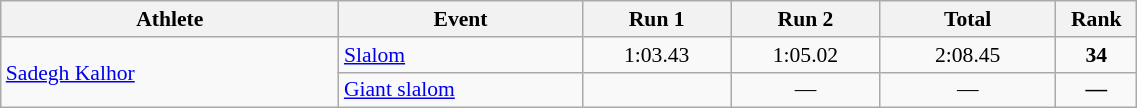<table class="wikitable" width="60%" style="text-align:center; font-size:90%">
<tr>
<th width="25%">Athlete</th>
<th width="18%">Event</th>
<th width="11%">Run 1</th>
<th width="11%">Run 2</th>
<th width="13%">Total</th>
<th width="6%">Rank</th>
</tr>
<tr>
<td rowspan=2 align="left"><a href='#'>Sadegh Kalhor</a></td>
<td align="left"><a href='#'>Slalom</a></td>
<td>1:03.43</td>
<td>1:05.02</td>
<td>2:08.45</td>
<td><strong>34</strong></td>
</tr>
<tr>
<td align="left"><a href='#'>Giant slalom</a></td>
<td></td>
<td>—</td>
<td>—</td>
<td><strong>—</strong></td>
</tr>
</table>
